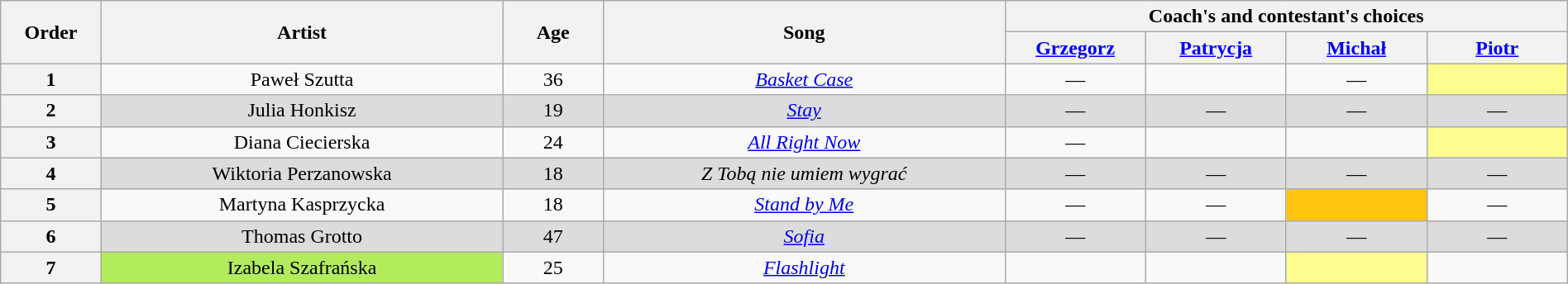<table class="wikitable" style="text-align:center; width:100%;">
<tr>
<th scope="col" rowspan="2" style="width:05%;">Order</th>
<th scope="col" rowspan="2" style="width:20%;">Artist</th>
<th scope="col" rowspan="2" style="width:05%;">Age</th>
<th scope="col" rowspan="2" style="width:20%;">Song</th>
<th scope="col" colspan="4" style="width:32%;">Coach's and contestant's choices</th>
</tr>
<tr>
<th style="width:07%;"><a href='#'>Grzegorz</a></th>
<th style="width:07%;"><a href='#'>Patrycja</a></th>
<th style="width:07%;"><a href='#'>Michał</a></th>
<th style="width:07%;"><a href='#'>Piotr</a></th>
</tr>
<tr>
<th>1</th>
<td>Paweł Szutta</td>
<td>36</td>
<td><em><a href='#'>Basket Case</a></em></td>
<td>—</td>
<td><strong></strong></td>
<td>—</td>
<td style="background:#fdfc8f;"><strong></strong></td>
</tr>
<tr>
<th>2</th>
<td style="background:#DCDCDC;">Julia Honkisz</td>
<td style="background:#DCDCDC;">19</td>
<td style="background:#DCDCDC;"><em><a href='#'>Stay</a></em></td>
<td style="background:#DCDCDC;">—</td>
<td style="background:#DCDCDC;">—</td>
<td style="background:#DCDCDC;">—</td>
<td style="background:#DCDCDC;">—</td>
</tr>
<tr>
<th>3</th>
<td>Diana Ciecierska</td>
<td>24</td>
<td><em><a href='#'>All Right Now</a></em></td>
<td>—</td>
<td><strong></strong></td>
<td><strong></strong></td>
<td style="background:#fdfc8f;"><strong></strong></td>
</tr>
<tr>
<th>4</th>
<td style="background:#DCDCDC;">Wiktoria Perzanowska</td>
<td style="background:#DCDCDC;">18</td>
<td style="background:#DCDCDC;"><em>Z Tobą nie umiem wygrać</em></td>
<td style="background:#DCDCDC;">—</td>
<td style="background:#DCDCDC;">—</td>
<td style="background:#DCDCDC;">—</td>
<td style="background:#DCDCDC;">—</td>
</tr>
<tr>
<th>5</th>
<td>Martyna Kasprzycka</td>
<td>18</td>
<td><em><a href='#'>Stand by Me</a></em></td>
<td>—</td>
<td>—</td>
<td style="background:#ffc40c;"><strong></strong></td>
<td>—</td>
</tr>
<tr>
<th>6</th>
<td style="background:#DCDCDC;">Thomas Grotto</td>
<td style="background:#DCDCDC;">47</td>
<td style="background:#DCDCDC;"><em><a href='#'>Sofia</a></em></td>
<td style="background:#DCDCDC;">—</td>
<td style="background:#DCDCDC;">—</td>
<td style="background:#DCDCDC;">—</td>
<td style="background:#DCDCDC;">—</td>
</tr>
<tr>
<th>7</th>
<td style="background:#B2EC5D;">Izabela Szafrańska</td>
<td>25</td>
<td><em><a href='#'>Flashlight</a></em></td>
<td><strong></strong></td>
<td><strong></strong></td>
<td style="background:#fdfc8f;"><strong></strong></td>
<td><strong></strong></td>
</tr>
</table>
